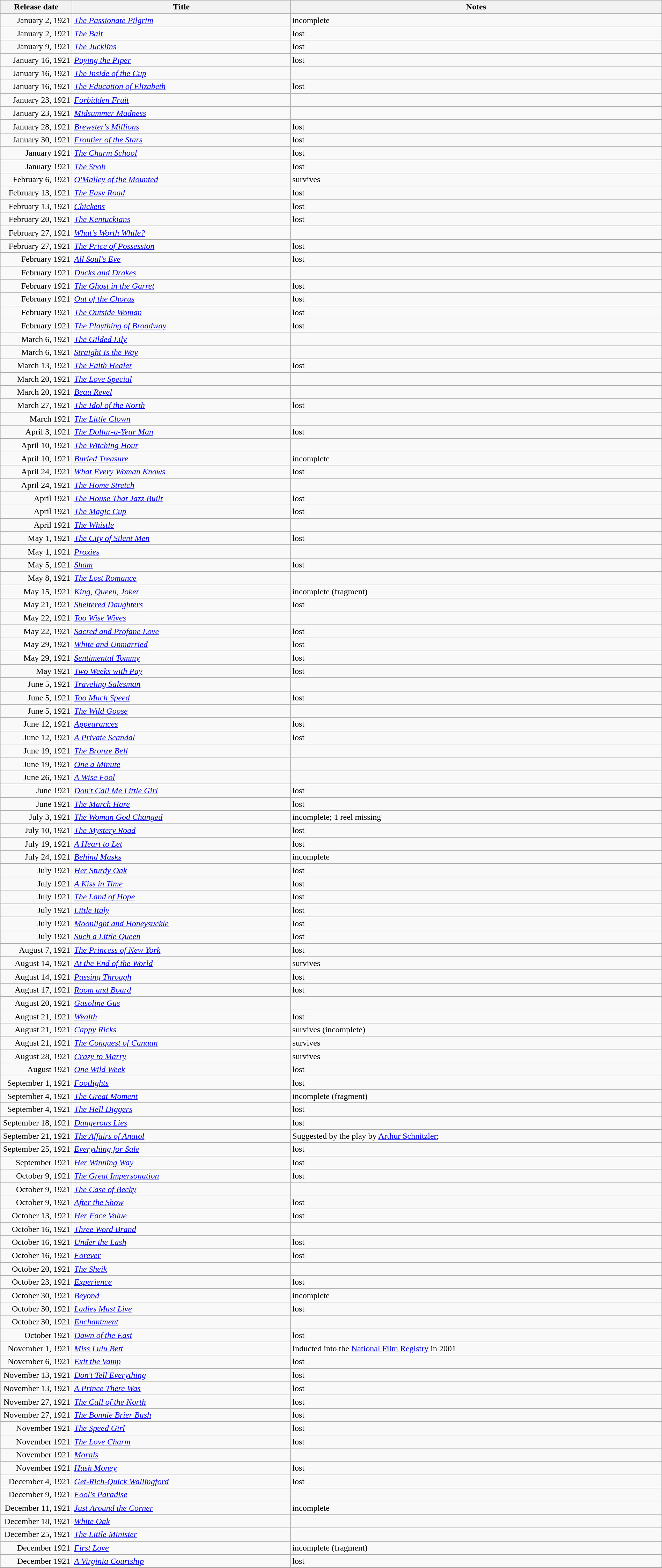<table class="wikitable sortable" style="width:100%;">
<tr>
<th scope="col" style="width:130px;">Release date</th>
<th>Title</th>
<th>Notes</th>
</tr>
<tr>
<td style="text-align:right;">January 2, 1921</td>
<td><em><a href='#'>The Passionate Pilgrim</a></em></td>
<td>incomplete</td>
</tr>
<tr>
<td style="text-align:right;">January 2, 1921</td>
<td><em><a href='#'>The Bait</a></em></td>
<td>lost</td>
</tr>
<tr>
<td style="text-align:right;">January 9, 1921</td>
<td><em><a href='#'>The Jucklins</a></em></td>
<td>lost</td>
</tr>
<tr>
<td style="text-align:right;">January 16, 1921</td>
<td><em><a href='#'>Paying the Piper</a></em></td>
<td>lost</td>
</tr>
<tr>
<td style="text-align:right;">January 16, 1921</td>
<td><em><a href='#'>The Inside of the Cup</a></em></td>
<td></td>
</tr>
<tr>
<td style="text-align:right;">January 16, 1921</td>
<td><em><a href='#'>The Education of Elizabeth</a></em></td>
<td>lost</td>
</tr>
<tr>
<td style="text-align:right;">January 23, 1921</td>
<td><em><a href='#'>Forbidden Fruit</a></em></td>
<td></td>
</tr>
<tr>
<td style="text-align:right;">January 23, 1921</td>
<td><em><a href='#'>Midsummer Madness</a></em></td>
<td></td>
</tr>
<tr>
<td style="text-align:right;">January 28, 1921</td>
<td><em><a href='#'>Brewster's Millions</a></em></td>
<td>lost</td>
</tr>
<tr>
<td style="text-align:right;">January 30, 1921</td>
<td><em><a href='#'>Frontier of the Stars</a></em></td>
<td>lost</td>
</tr>
<tr>
<td style="text-align:right;">January 1921</td>
<td><em><a href='#'>The Charm School</a></em></td>
<td>lost</td>
</tr>
<tr>
<td style="text-align:right;">January 1921</td>
<td><em><a href='#'>The Snob</a></em></td>
<td>lost</td>
</tr>
<tr>
<td style="text-align:right;">February 6, 1921</td>
<td><em><a href='#'>O'Malley of the Mounted</a></em></td>
<td>survives</td>
</tr>
<tr>
<td style="text-align:right;">February 13, 1921</td>
<td><em><a href='#'>The Easy Road</a></em></td>
<td>lost</td>
</tr>
<tr>
<td style="text-align:right;">February 13, 1921</td>
<td><em><a href='#'>Chickens</a></em></td>
<td>lost</td>
</tr>
<tr>
<td style="text-align:right;">February 20, 1921</td>
<td><em><a href='#'>The Kentuckians</a></em></td>
<td>lost</td>
</tr>
<tr>
<td style="text-align:right;">February 27, 1921</td>
<td><em><a href='#'>What's Worth While?</a></em></td>
<td></td>
</tr>
<tr>
<td style="text-align:right;">February 27, 1921</td>
<td><em><a href='#'>The Price of Possession</a></em></td>
<td>lost</td>
</tr>
<tr>
<td style="text-align:right;">February 1921</td>
<td><em><a href='#'>All Soul's Eve</a></em></td>
<td>lost</td>
</tr>
<tr>
<td style="text-align:right;">February 1921</td>
<td><em><a href='#'>Ducks and Drakes</a></em></td>
<td></td>
</tr>
<tr>
<td style="text-align:right;">February 1921</td>
<td><em><a href='#'>The Ghost in the Garret</a></em></td>
<td>lost</td>
</tr>
<tr>
<td style="text-align:right;">February 1921</td>
<td><em><a href='#'>Out of the Chorus</a></em></td>
<td>lost</td>
</tr>
<tr>
<td style="text-align:right;">February 1921</td>
<td><em><a href='#'>The Outside Woman</a></em></td>
<td>lost</td>
</tr>
<tr>
<td style="text-align:right;">February 1921</td>
<td><em><a href='#'>The Plaything of Broadway</a></em></td>
<td>lost</td>
</tr>
<tr>
<td style="text-align:right;">March 6, 1921</td>
<td><em><a href='#'>The Gilded Lily</a></em></td>
<td></td>
</tr>
<tr>
<td style="text-align:right;">March 6, 1921</td>
<td><em><a href='#'>Straight Is the Way</a></em></td>
<td></td>
</tr>
<tr>
<td style="text-align:right;">March 13, 1921</td>
<td><em><a href='#'>The Faith Healer</a></em></td>
<td>lost</td>
</tr>
<tr>
<td style="text-align:right;">March 20, 1921</td>
<td><em><a href='#'>The Love Special</a></em></td>
<td></td>
</tr>
<tr>
<td style="text-align:right;">March 20, 1921</td>
<td><em><a href='#'>Beau Revel</a></em></td>
<td></td>
</tr>
<tr>
<td style="text-align:right;">March 27, 1921</td>
<td><em><a href='#'>The Idol of the North</a></em></td>
<td>lost</td>
</tr>
<tr>
<td style="text-align:right;">March 1921</td>
<td><em><a href='#'>The Little Clown</a></em></td>
<td></td>
</tr>
<tr>
<td style="text-align:right;">April 3, 1921</td>
<td><em><a href='#'>The Dollar-a-Year Man</a></em></td>
<td>lost</td>
</tr>
<tr>
<td style="text-align:right;">April 10, 1921</td>
<td><em><a href='#'>The Witching Hour</a></em></td>
<td></td>
</tr>
<tr>
<td style="text-align:right;">April 10, 1921</td>
<td><em><a href='#'>Buried Treasure</a></em></td>
<td>incomplete</td>
</tr>
<tr>
<td style="text-align:right;">April 24, 1921</td>
<td><em><a href='#'>What Every Woman Knows</a></em></td>
<td>lost</td>
</tr>
<tr>
<td style="text-align:right;">April 24, 1921</td>
<td><em><a href='#'>The Home Stretch</a></em></td>
<td></td>
</tr>
<tr>
<td style="text-align:right;">April 1921</td>
<td><em><a href='#'>The House That Jazz Built</a></em></td>
<td>lost</td>
</tr>
<tr>
<td style="text-align:right;">April 1921</td>
<td><em><a href='#'>The Magic Cup</a></em></td>
<td>lost</td>
</tr>
<tr>
<td style="text-align:right;">April 1921</td>
<td><em><a href='#'>The Whistle</a></em></td>
<td></td>
</tr>
<tr>
<td style="text-align:right;">May 1, 1921</td>
<td><em><a href='#'>The City of Silent Men</a></em></td>
<td>lost</td>
</tr>
<tr>
<td style="text-align:right;">May 1, 1921</td>
<td><em><a href='#'>Proxies</a></em></td>
<td></td>
</tr>
<tr>
<td style="text-align:right;">May 5, 1921</td>
<td><em><a href='#'>Sham</a></em></td>
<td>lost</td>
</tr>
<tr>
<td style="text-align:right;">May 8, 1921</td>
<td><em><a href='#'>The Lost Romance</a></em></td>
<td></td>
</tr>
<tr>
<td style="text-align:right;">May 15, 1921</td>
<td><em><a href='#'>King, Queen, Joker</a></em></td>
<td>incomplete (fragment)</td>
</tr>
<tr>
<td style="text-align:right;">May 21, 1921</td>
<td><em><a href='#'>Sheltered Daughters</a></em></td>
<td>lost</td>
</tr>
<tr>
<td style="text-align:right;">May 22, 1921</td>
<td><em><a href='#'>Too Wise Wives</a></em></td>
<td></td>
</tr>
<tr>
<td style="text-align:right;">May 22, 1921</td>
<td><em><a href='#'>Sacred and Profane Love</a></em></td>
<td>lost</td>
</tr>
<tr>
<td style="text-align:right;">May 29, 1921</td>
<td><em><a href='#'>White and Unmarried</a></em></td>
<td>lost</td>
</tr>
<tr>
<td style="text-align:right;">May 29, 1921</td>
<td><em><a href='#'>Sentimental Tommy</a></em></td>
<td>lost</td>
</tr>
<tr>
<td style="text-align:right;">May 1921</td>
<td><em><a href='#'>Two Weeks with Pay</a></em></td>
<td>lost</td>
</tr>
<tr>
<td style="text-align:right;">June 5, 1921</td>
<td><em><a href='#'>Traveling Salesman</a></em></td>
<td></td>
</tr>
<tr>
<td style="text-align:right;">June 5, 1921</td>
<td><em><a href='#'>Too Much Speed</a></em></td>
<td>lost</td>
</tr>
<tr>
<td style="text-align:right;">June 5, 1921</td>
<td><em><a href='#'>The Wild Goose</a></em></td>
<td></td>
</tr>
<tr>
<td style="text-align:right;">June 12, 1921</td>
<td><em><a href='#'>Appearances</a></em></td>
<td>lost</td>
</tr>
<tr>
<td style="text-align:right;">June 12, 1921</td>
<td><em><a href='#'>A Private Scandal</a></em></td>
<td>lost</td>
</tr>
<tr>
<td style="text-align:right;">June 19, 1921</td>
<td><em><a href='#'>The Bronze Bell</a></em></td>
<td></td>
</tr>
<tr>
<td style="text-align:right;">June 19, 1921</td>
<td><em><a href='#'>One a Minute</a></em></td>
<td></td>
</tr>
<tr>
<td style="text-align:right;">June 26, 1921</td>
<td><em><a href='#'>A Wise Fool</a></em></td>
<td></td>
</tr>
<tr>
<td style="text-align:right;">June 1921</td>
<td><em><a href='#'>Don't Call Me Little Girl</a></em></td>
<td>lost</td>
</tr>
<tr>
<td style="text-align:right;">June 1921</td>
<td><em><a href='#'>The March Hare</a></em></td>
<td>lost</td>
</tr>
<tr>
<td style="text-align:right;">July 3, 1921</td>
<td><em><a href='#'>The Woman God Changed</a></em></td>
<td>incomplete; 1 reel missing</td>
</tr>
<tr>
<td style="text-align:right;">July 10, 1921</td>
<td><em><a href='#'>The Mystery Road</a></em></td>
<td>lost</td>
</tr>
<tr>
<td style="text-align:right;">July 19, 1921</td>
<td><em><a href='#'>A Heart to Let</a></em></td>
<td>lost</td>
</tr>
<tr>
<td style="text-align:right;">July 24, 1921</td>
<td><em><a href='#'>Behind Masks</a></em></td>
<td>incomplete</td>
</tr>
<tr>
<td style="text-align:right;">July 1921</td>
<td><em><a href='#'>Her Sturdy Oak</a></em></td>
<td>lost</td>
</tr>
<tr>
<td style="text-align:right;">July 1921</td>
<td><em><a href='#'>A Kiss in Time</a></em></td>
<td>lost</td>
</tr>
<tr>
<td style="text-align:right;">July 1921</td>
<td><em><a href='#'>The Land of Hope</a></em></td>
<td>lost</td>
</tr>
<tr>
<td style="text-align:right;">July 1921</td>
<td><em><a href='#'>Little Italy</a></em></td>
<td>lost</td>
</tr>
<tr>
<td style="text-align:right;">July 1921</td>
<td><em><a href='#'>Moonlight and Honeysuckle</a></em></td>
<td>lost</td>
</tr>
<tr>
<td style="text-align:right;">July 1921</td>
<td><em><a href='#'>Such a Little Queen</a></em></td>
<td>lost</td>
</tr>
<tr>
<td style="text-align:right;">August 7, 1921</td>
<td><em><a href='#'>The Princess of New York</a></em></td>
<td>lost</td>
</tr>
<tr>
<td style="text-align:right;">August 14, 1921</td>
<td><em><a href='#'>At the End of the World</a></em></td>
<td>survives</td>
</tr>
<tr>
<td style="text-align:right;">August 14, 1921</td>
<td><em><a href='#'>Passing Through</a></em></td>
<td>lost</td>
</tr>
<tr>
<td style="text-align:right;">August 17, 1921</td>
<td><em><a href='#'>Room and Board</a></em></td>
<td>lost</td>
</tr>
<tr>
<td style="text-align:right;">August 20, 1921</td>
<td><em><a href='#'>Gasoline Gus</a></em></td>
<td></td>
</tr>
<tr>
<td style="text-align:right;">August 21, 1921</td>
<td><em><a href='#'>Wealth</a></em></td>
<td>lost</td>
</tr>
<tr>
<td style="text-align:right;">August 21, 1921</td>
<td><em><a href='#'>Cappy Ricks</a></em></td>
<td>survives (incomplete)</td>
</tr>
<tr>
<td style="text-align:right;">August 21, 1921</td>
<td><em><a href='#'>The Conquest of Canaan</a></em></td>
<td>survives</td>
</tr>
<tr>
<td style="text-align:right;">August 28, 1921</td>
<td><em><a href='#'>Crazy to Marry</a></em></td>
<td>survives</td>
</tr>
<tr>
<td style="text-align:right;">August 1921</td>
<td><em><a href='#'>One Wild Week</a></em></td>
<td>lost</td>
</tr>
<tr>
<td style="text-align:right;">September 1, 1921</td>
<td><em><a href='#'>Footlights</a></em></td>
<td>lost</td>
</tr>
<tr>
<td style="text-align:right;">September 4, 1921</td>
<td><em><a href='#'>The Great Moment</a></em></td>
<td>incomplete (fragment)</td>
</tr>
<tr>
<td style="text-align:right;">September 4, 1921</td>
<td><em><a href='#'>The Hell Diggers</a></em></td>
<td>lost</td>
</tr>
<tr>
<td style="text-align:right;">September 18, 1921</td>
<td><em><a href='#'>Dangerous Lies</a></em></td>
<td>lost</td>
</tr>
<tr>
<td style="text-align:right;">September 21, 1921</td>
<td><em><a href='#'>The Affairs of Anatol</a></em></td>
<td>Suggested by the play by <a href='#'>Arthur Schnitzler</a>;</td>
</tr>
<tr>
<td style="text-align:right;">September 25, 1921</td>
<td><em><a href='#'>Everything for Sale</a></em></td>
<td>lost</td>
</tr>
<tr>
<td style="text-align:right;">September 1921</td>
<td><em><a href='#'>Her Winning Way</a></em></td>
<td>lost</td>
</tr>
<tr>
<td style="text-align:right;">October 9, 1921</td>
<td><em><a href='#'>The Great Impersonation</a></em></td>
<td>lost</td>
</tr>
<tr>
<td style="text-align:right;">October 9, 1921</td>
<td><em><a href='#'>The Case of Becky</a></em></td>
<td></td>
</tr>
<tr>
<td style="text-align:right;">October 9, 1921</td>
<td><em><a href='#'>After the Show</a></em></td>
<td>lost</td>
</tr>
<tr>
<td style="text-align:right;">October 13, 1921</td>
<td><em><a href='#'>Her Face Value</a></em></td>
<td>lost</td>
</tr>
<tr>
<td style="text-align:right;">October 16, 1921</td>
<td><em><a href='#'>Three Word Brand</a></em></td>
<td></td>
</tr>
<tr>
<td style="text-align:right;">October 16, 1921</td>
<td><em><a href='#'>Under the Lash</a></em></td>
<td>lost</td>
</tr>
<tr>
<td style="text-align:right;">October 16, 1921</td>
<td><em><a href='#'>Forever</a></em></td>
<td>lost</td>
</tr>
<tr>
<td style="text-align:right;">October 20, 1921</td>
<td><em><a href='#'>The Sheik</a></em> </td>
<td></td>
</tr>
<tr>
<td style="text-align:right;">October 23, 1921</td>
<td><em><a href='#'>Experience</a></em></td>
<td>lost</td>
</tr>
<tr>
<td style="text-align:right;">October 30, 1921</td>
<td><em><a href='#'>Beyond</a></em></td>
<td>incomplete</td>
</tr>
<tr>
<td style="text-align:right;">October 30, 1921</td>
<td><em><a href='#'>Ladies Must Live</a></em></td>
<td>lost</td>
</tr>
<tr>
<td style="text-align:right;">October 30, 1921</td>
<td><em><a href='#'>Enchantment</a></em></td>
<td></td>
</tr>
<tr>
<td style="text-align:right;">October 1921</td>
<td><em><a href='#'>Dawn of the East</a></em></td>
<td>lost</td>
</tr>
<tr>
<td style="text-align:right;">November 1, 1921</td>
<td><em><a href='#'>Miss Lulu Bett</a></em></td>
<td>Inducted into the <a href='#'>National Film Registry</a> in 2001</td>
</tr>
<tr>
<td style="text-align:right;">November 6, 1921</td>
<td><em><a href='#'>Exit the Vamp</a></em></td>
<td>lost</td>
</tr>
<tr>
<td style="text-align:right;">November 13, 1921</td>
<td><em><a href='#'>Don't Tell Everything</a></em></td>
<td>lost</td>
</tr>
<tr>
<td style="text-align:right;">November 13, 1921</td>
<td><em><a href='#'>A Prince There Was</a></em></td>
<td>lost</td>
</tr>
<tr>
<td style="text-align:right;">November 27, 1921</td>
<td><em><a href='#'>The Call of the North</a></em></td>
<td>lost</td>
</tr>
<tr>
<td style="text-align:right;">November 27, 1921</td>
<td><em><a href='#'>The Bonnie Brier Bush</a></em></td>
<td>lost</td>
</tr>
<tr>
<td style="text-align:right;">November 1921</td>
<td><em><a href='#'>The Speed Girl</a></em></td>
<td>lost</td>
</tr>
<tr>
<td style="text-align:right;">November 1921</td>
<td><em><a href='#'>The Love Charm</a></em></td>
<td>lost</td>
</tr>
<tr>
<td style="text-align:right;">November 1921</td>
<td><em><a href='#'>Morals</a></em></td>
<td></td>
</tr>
<tr>
<td style="text-align:right;">November 1921</td>
<td><em><a href='#'>Hush Money</a></em></td>
<td>lost</td>
</tr>
<tr>
<td style="text-align:right;">December 4, 1921</td>
<td><em><a href='#'>Get-Rich-Quick Wallingford</a></em></td>
<td>lost</td>
</tr>
<tr>
<td style="text-align:right;">December 9, 1921</td>
<td><em><a href='#'>Fool's Paradise</a></em></td>
<td></td>
</tr>
<tr>
<td style="text-align:right;">December 11, 1921</td>
<td><em><a href='#'>Just Around the Corner</a></em></td>
<td>incomplete</td>
</tr>
<tr>
<td style="text-align:right;">December 18, 1921</td>
<td><em><a href='#'>White Oak</a></em></td>
<td></td>
</tr>
<tr>
<td style="text-align:right;">December 25, 1921</td>
<td><em><a href='#'>The Little Minister</a></em></td>
<td></td>
</tr>
<tr>
<td style="text-align:right;">December 1921</td>
<td><em><a href='#'>First Love</a></em></td>
<td>incomplete (fragment)</td>
</tr>
<tr>
<td style="text-align:right;">December 1921</td>
<td><em><a href='#'>A Virginia Courtship</a></em></td>
<td>lost</td>
</tr>
<tr>
</tr>
</table>
